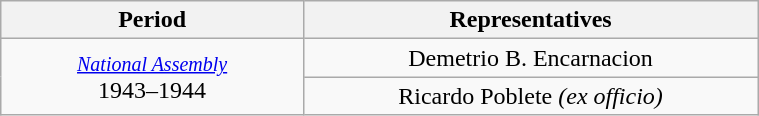<table class="wikitable" style="text-align:center; width:40%;">
<tr>
<th width=40%>Period</th>
<th>Representatives</th>
</tr>
<tr>
<td rowspan=2><small><a href='#'><em>National Assembly</em></a></small><br>1943–1944</td>
<td>Demetrio B. Encarnacion</td>
</tr>
<tr>
<td>Ricardo Poblete <em>(ex officio)</em></td>
</tr>
</table>
